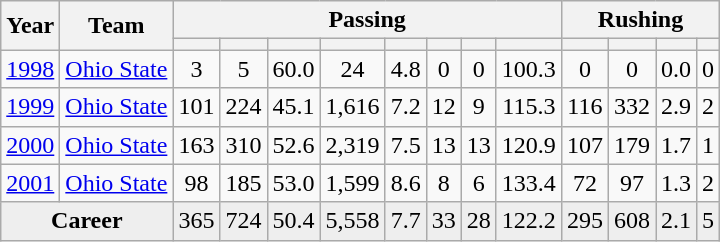<table class="wikitable sortable" style="text-align:center;">
<tr>
<th rowspan=2>Year</th>
<th rowspan=2>Team</th>
<th colspan=8>Passing</th>
<th colspan=4>Rushing</th>
</tr>
<tr>
<th></th>
<th></th>
<th></th>
<th></th>
<th></th>
<th></th>
<th></th>
<th></th>
<th></th>
<th></th>
<th></th>
<th></th>
</tr>
<tr>
<td><a href='#'>1998</a></td>
<td><a href='#'>Ohio State</a></td>
<td>3</td>
<td>5</td>
<td>60.0</td>
<td>24</td>
<td>4.8</td>
<td>0</td>
<td>0</td>
<td>100.3</td>
<td>0</td>
<td>0</td>
<td>0.0</td>
<td>0</td>
</tr>
<tr>
<td><a href='#'>1999</a></td>
<td><a href='#'>Ohio State</a></td>
<td>101</td>
<td>224</td>
<td>45.1</td>
<td>1,616</td>
<td>7.2</td>
<td>12</td>
<td>9</td>
<td>115.3</td>
<td>116</td>
<td>332</td>
<td>2.9</td>
<td>2</td>
</tr>
<tr>
<td><a href='#'>2000</a></td>
<td><a href='#'>Ohio State</a></td>
<td>163</td>
<td>310</td>
<td>52.6</td>
<td>2,319</td>
<td>7.5</td>
<td>13</td>
<td>13</td>
<td>120.9</td>
<td>107</td>
<td>179</td>
<td>1.7</td>
<td>1</td>
</tr>
<tr>
<td><a href='#'>2001</a></td>
<td><a href='#'>Ohio State</a></td>
<td>98</td>
<td>185</td>
<td>53.0</td>
<td>1,599</td>
<td>8.6</td>
<td>8</td>
<td>6</td>
<td>133.4</td>
<td>72</td>
<td>97</td>
<td>1.3</td>
<td>2</td>
</tr>
<tr class="sortbottom" style="background:#eee;">
<td colspan=2><strong>Career</strong></td>
<td>365</td>
<td>724</td>
<td>50.4</td>
<td>5,558</td>
<td>7.7</td>
<td>33</td>
<td>28</td>
<td>122.2</td>
<td>295</td>
<td>608</td>
<td>2.1</td>
<td>5</td>
</tr>
</table>
